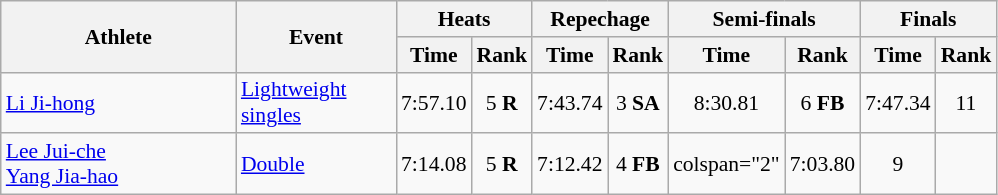<table class="wikitable" style="font-size:90%; text-align:center">
<tr>
<th rowspan="2" width="150">Athlete</th>
<th rowspan="2" width="100">Event</th>
<th colspan="2">Heats</th>
<th colspan="2">Repechage</th>
<th colspan="2">Semi-finals</th>
<th colspan="2">Finals</th>
</tr>
<tr>
<th>Time</th>
<th>Rank</th>
<th>Time</th>
<th>Rank</th>
<th>Time</th>
<th>Rank</th>
<th>Time</th>
<th>Rank</th>
</tr>
<tr>
<td align="left"><a href='#'>Li Ji-hong</a></td>
<td align="left"><a href='#'>Lightweight singles</a></td>
<td>7:57.10</td>
<td>5 <strong>R</strong></td>
<td>7:43.74</td>
<td>3 <strong>SA</strong></td>
<td>8:30.81</td>
<td>6 <strong>FB</strong></td>
<td>7:47.34</td>
<td>11</td>
</tr>
<tr>
<td align="left"><a href='#'>Lee Jui-che</a><br><a href='#'>Yang Jia-hao</a></td>
<td align="left"><a href='#'>Double</a></td>
<td>7:14.08</td>
<td>5 <strong>R</strong></td>
<td>7:12.42</td>
<td>4 <strong>FB</strong></td>
<td>colspan="2" </td>
<td>7:03.80</td>
<td>9</td>
</tr>
</table>
